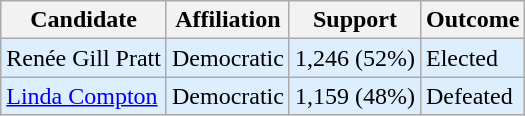<table class="wikitable">
<tr>
<th>Candidate</th>
<th>Affiliation</th>
<th>Support</th>
<th>Outcome</th>
</tr>
<tr>
<td bgcolor=#DDEEFF>Renée Gill Pratt</td>
<td bgcolor=#DDEEFF>Democratic</td>
<td bgcolor=#DDEEFF>1,246 (52%)</td>
<td bgcolor=#DDEEFF>Elected</td>
</tr>
<tr>
<td bgcolor=#DDEEFF><a href='#'>Linda Compton</a></td>
<td bgcolor=#DDEEFF>Democratic</td>
<td bgcolor=#DDEEFF>1,159 (48%)</td>
<td bgcolor=#DDEEFF>Defeated</td>
</tr>
</table>
